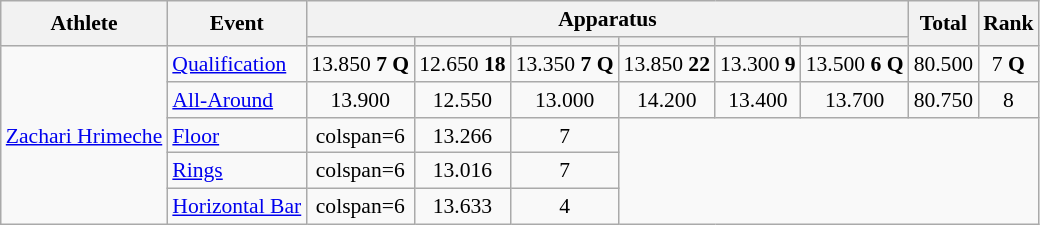<table class="wikitable" style="font-size:90%">
<tr>
<th rowspan=2>Athlete</th>
<th rowspan=2>Event</th>
<th colspan =6>Apparatus</th>
<th rowspan=2>Total</th>
<th rowspan=2>Rank</th>
</tr>
<tr style="font-size:95%">
<th></th>
<th></th>
<th></th>
<th></th>
<th></th>
<th></th>
</tr>
<tr align=center>
<td align=left rowspan=5><a href='#'>Zachari Hrimeche</a></td>
<td align=left><a href='#'>Qualification</a></td>
<td>13.850	<strong>7 Q	</strong></td>
<td>12.650	<strong>18</strong></td>
<td>13.350	<strong>7 Q</strong></td>
<td>13.850	<strong>22</strong></td>
<td>13.300	<strong>9</strong></td>
<td>13.500	<strong>6 Q</strong></td>
<td>80.500</td>
<td>7 <strong>Q</strong></td>
</tr>
<tr align=center>
<td align=left><a href='#'>All-Around</a></td>
<td>13.900</td>
<td>12.550</td>
<td>13.000</td>
<td>14.200</td>
<td>13.400</td>
<td>13.700</td>
<td>80.750</td>
<td>8</td>
</tr>
<tr align=center>
<td align=left><a href='#'>Floor</a></td>
<td>colspan=6 </td>
<td>13.266</td>
<td>7</td>
</tr>
<tr align=center>
<td align=left><a href='#'>Rings</a></td>
<td>colspan=6 </td>
<td>13.016</td>
<td>7</td>
</tr>
<tr align=center>
<td align=left><a href='#'>Horizontal Bar</a></td>
<td>colspan=6 </td>
<td>13.633</td>
<td>4</td>
</tr>
</table>
